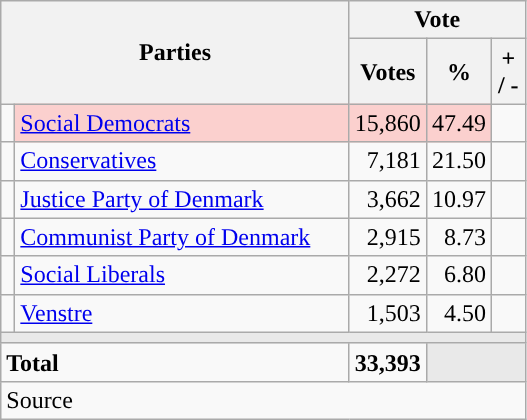<table class="wikitable" style="text-align:right;">
<tr>
<th style="text-align:centre;" rowspan="2" colspan="2" width="225">Parties</th>
<th colspan="3">Vote</th>
</tr>
<tr>
<th width="15">Votes</th>
<th width="15">%</th>
<th width="15">+ / -</th>
</tr>
<tr>
<td width="2" style="color:inherit;background:"></td>
<td bgcolor=#fbd0ce  align="left"><a href='#'>Social Democrats</a></td>
<td bgcolor=#fbd0ce>15,860</td>
<td bgcolor=#fbd0ce>47.49</td>
<td></td>
</tr>
<tr>
<td width="2" style="color:inherit;background:"></td>
<td align="left"><a href='#'>Conservatives</a></td>
<td>7,181</td>
<td>21.50</td>
<td></td>
</tr>
<tr>
<td width="2" style="color:inherit;background:"></td>
<td align="left"><a href='#'>Justice Party of Denmark</a></td>
<td>3,662</td>
<td>10.97</td>
<td></td>
</tr>
<tr>
<td width="2" style="color:inherit;background:"></td>
<td align="left"><a href='#'>Communist Party of Denmark</a></td>
<td>2,915</td>
<td>8.73</td>
<td></td>
</tr>
<tr>
<td width="2" style="color:inherit;background:"></td>
<td align="left"><a href='#'>Social Liberals</a></td>
<td>2,272</td>
<td>6.80</td>
<td></td>
</tr>
<tr>
<td width="2" style="color:inherit;background:"></td>
<td align="left"><a href='#'>Venstre</a></td>
<td>1,503</td>
<td>4.50</td>
<td></td>
</tr>
<tr>
<td colspan="7" bgcolor="#E9E9E9"></td>
</tr>
<tr>
<td align="left" colspan="2"><strong>Total</strong></td>
<td><strong>33,393</strong></td>
<td bgcolor="#E9E9E9" colspan="2"></td>
</tr>
<tr>
<td align="left" colspan="6">Source</td>
</tr>
</table>
